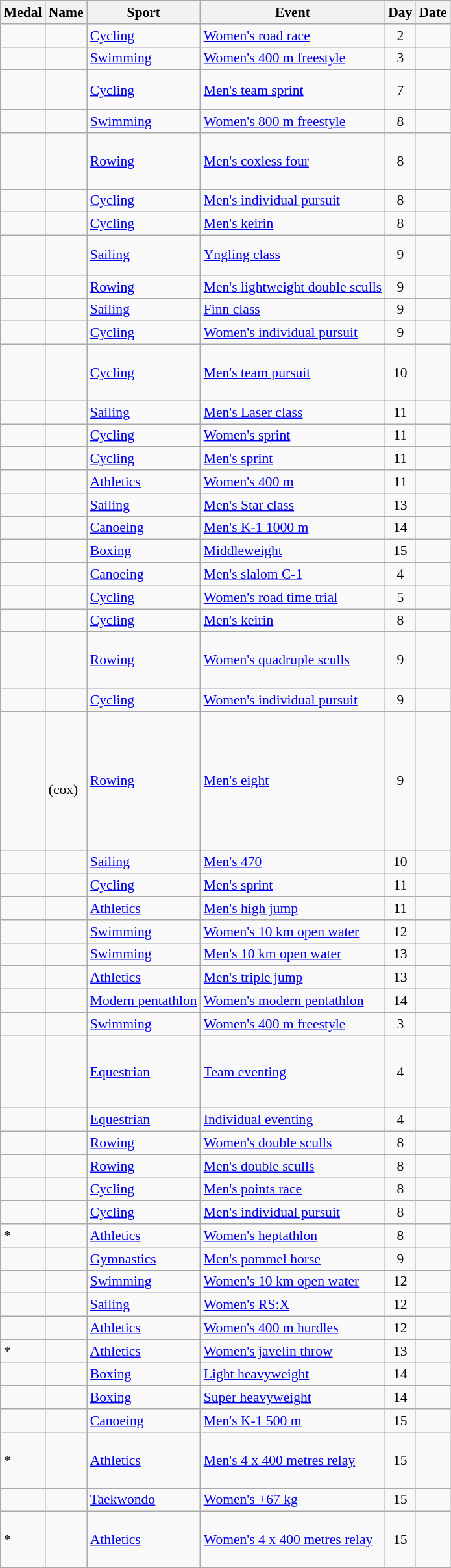<table class="wikitable sortable" style="font-size:90%">
<tr>
<th>Medal</th>
<th>Name</th>
<th>Sport</th>
<th>Event</th>
<th>Day</th>
<th>Date</th>
</tr>
<tr>
<td></td>
<td></td>
<td><a href='#'>Cycling</a></td>
<td><a href='#'>Women's road race</a></td>
<td align="center">2</td>
<td></td>
</tr>
<tr>
<td></td>
<td></td>
<td><a href='#'>Swimming</a></td>
<td><a href='#'>Women's 400 m freestyle</a></td>
<td align="center">3</td>
<td></td>
</tr>
<tr>
<td></td>
<td><br><br></td>
<td><a href='#'>Cycling</a></td>
<td><a href='#'>Men's team sprint</a></td>
<td align="center">7</td>
<td></td>
</tr>
<tr>
<td></td>
<td></td>
<td><a href='#'>Swimming</a></td>
<td><a href='#'>Women's 800 m freestyle</a></td>
<td align="center">8</td>
<td></td>
</tr>
<tr>
<td></td>
<td><br><br><br> </td>
<td><a href='#'>Rowing</a></td>
<td><a href='#'>Men's coxless four</a></td>
<td align="center">8</td>
<td></td>
</tr>
<tr>
<td></td>
<td></td>
<td><a href='#'>Cycling</a></td>
<td><a href='#'>Men's individual pursuit</a></td>
<td align="center">8</td>
<td></td>
</tr>
<tr>
<td></td>
<td></td>
<td><a href='#'>Cycling</a></td>
<td><a href='#'>Men's keirin</a></td>
<td align="center">8</td>
<td></td>
</tr>
<tr>
<td></td>
<td><br><br></td>
<td><a href='#'>Sailing</a></td>
<td><a href='#'>Yngling class</a></td>
<td align="center">9</td>
<td></td>
</tr>
<tr>
<td></td>
<td><br></td>
<td><a href='#'>Rowing</a></td>
<td><a href='#'>Men's lightweight double sculls</a></td>
<td align="center">9</td>
<td></td>
</tr>
<tr>
<td></td>
<td></td>
<td><a href='#'>Sailing</a></td>
<td><a href='#'>Finn class</a></td>
<td align="center">9</td>
<td></td>
</tr>
<tr>
<td></td>
<td></td>
<td><a href='#'>Cycling</a></td>
<td><a href='#'>Women's individual pursuit</a></td>
<td align="center">9</td>
<td></td>
</tr>
<tr>
<td></td>
<td><br><br><br></td>
<td><a href='#'>Cycling</a></td>
<td><a href='#'>Men's team pursuit</a></td>
<td align="center">10</td>
<td></td>
</tr>
<tr>
<td></td>
<td></td>
<td><a href='#'>Sailing</a></td>
<td><a href='#'>Men's Laser class</a></td>
<td align="center">11</td>
<td></td>
</tr>
<tr>
<td></td>
<td></td>
<td><a href='#'>Cycling</a></td>
<td><a href='#'>Women's sprint</a></td>
<td align="center">11</td>
<td></td>
</tr>
<tr>
<td></td>
<td></td>
<td><a href='#'>Cycling</a></td>
<td><a href='#'>Men's sprint</a></td>
<td align="center">11</td>
<td></td>
</tr>
<tr>
<td></td>
<td></td>
<td><a href='#'>Athletics</a></td>
<td><a href='#'>Women's 400 m</a></td>
<td align="center">11</td>
<td></td>
</tr>
<tr>
<td></td>
<td><br></td>
<td><a href='#'>Sailing</a></td>
<td><a href='#'>Men's Star class</a></td>
<td align="center">13</td>
<td></td>
</tr>
<tr>
<td></td>
<td></td>
<td><a href='#'>Canoeing</a></td>
<td><a href='#'>Men's K-1 1000 m</a></td>
<td align="center">14</td>
<td></td>
</tr>
<tr>
<td></td>
<td></td>
<td><a href='#'>Boxing</a></td>
<td><a href='#'>Middleweight</a></td>
<td align="center">15</td>
<td></td>
</tr>
<tr>
<td></td>
<td></td>
<td><a href='#'>Canoeing</a></td>
<td><a href='#'>Men's slalom C-1</a></td>
<td align="center">4</td>
<td></td>
</tr>
<tr>
<td></td>
<td></td>
<td><a href='#'>Cycling</a></td>
<td><a href='#'>Women's road time trial</a></td>
<td align="center">5</td>
<td></td>
</tr>
<tr>
<td></td>
<td></td>
<td><a href='#'>Cycling</a></td>
<td><a href='#'>Men's keirin</a></td>
<td align="center">8</td>
<td></td>
</tr>
<tr>
<td></td>
<td><br><br><br></td>
<td><a href='#'>Rowing</a></td>
<td><a href='#'>Women's quadruple sculls</a></td>
<td align="center">9</td>
<td></td>
</tr>
<tr>
<td></td>
<td></td>
<td><a href='#'>Cycling</a></td>
<td><a href='#'>Women's individual pursuit</a></td>
<td align="center">9</td>
<td></td>
</tr>
<tr>
<td></td>
<td><br><br><br><br> (cox)<br><br><br><br></td>
<td><a href='#'>Rowing</a></td>
<td><a href='#'>Men's eight</a></td>
<td align="center">9</td>
<td></td>
</tr>
<tr>
<td></td>
<td><br></td>
<td><a href='#'>Sailing</a></td>
<td><a href='#'>Men's 470</a></td>
<td align="center">10</td>
<td></td>
</tr>
<tr>
<td></td>
<td></td>
<td><a href='#'>Cycling</a></td>
<td><a href='#'>Men's sprint</a></td>
<td align="center">11</td>
<td></td>
</tr>
<tr>
<td></td>
<td></td>
<td><a href='#'>Athletics</a></td>
<td><a href='#'>Men's high jump</a></td>
<td align="center">11</td>
<td></td>
</tr>
<tr>
<td></td>
<td></td>
<td><a href='#'>Swimming</a></td>
<td><a href='#'>Women's 10 km open water</a></td>
<td align="center">12</td>
<td></td>
</tr>
<tr>
<td></td>
<td></td>
<td><a href='#'>Swimming</a></td>
<td><a href='#'>Men's 10 km open water</a></td>
<td align="center">13</td>
<td></td>
</tr>
<tr>
<td></td>
<td></td>
<td><a href='#'>Athletics</a></td>
<td><a href='#'>Men's triple jump</a></td>
<td align="center">13</td>
<td></td>
</tr>
<tr>
<td></td>
<td></td>
<td><a href='#'>Modern pentathlon</a></td>
<td><a href='#'>Women's modern pentathlon</a></td>
<td align="center">14</td>
<td></td>
</tr>
<tr>
<td></td>
<td></td>
<td><a href='#'>Swimming</a></td>
<td><a href='#'>Women's 400 m freestyle</a></td>
<td align="center">3</td>
<td></td>
</tr>
<tr>
<td></td>
<td><br><br><br><br> </td>
<td><a href='#'>Equestrian</a></td>
<td><a href='#'>Team eventing</a></td>
<td align="center">4</td>
<td></td>
</tr>
<tr>
<td></td>
<td></td>
<td><a href='#'>Equestrian</a></td>
<td><a href='#'>Individual eventing</a></td>
<td align="center">4</td>
<td></td>
</tr>
<tr>
<td></td>
<td><br> </td>
<td><a href='#'>Rowing</a></td>
<td><a href='#'>Women's double sculls</a></td>
<td align="center">8</td>
<td></td>
</tr>
<tr>
<td></td>
<td><br></td>
<td><a href='#'>Rowing</a></td>
<td><a href='#'>Men's double sculls</a></td>
<td align="center">8</td>
<td></td>
</tr>
<tr>
<td></td>
<td></td>
<td><a href='#'>Cycling</a></td>
<td><a href='#'>Men's points race</a></td>
<td align="center">8</td>
<td></td>
</tr>
<tr>
<td></td>
<td></td>
<td><a href='#'>Cycling</a></td>
<td><a href='#'>Men's individual pursuit</a></td>
<td align="center">8</td>
<td></td>
</tr>
<tr>
<td>*</td>
<td></td>
<td><a href='#'>Athletics</a></td>
<td><a href='#'>Women's heptathlon</a></td>
<td align="center">8</td>
<td></td>
</tr>
<tr>
<td></td>
<td></td>
<td><a href='#'>Gymnastics</a></td>
<td><a href='#'>Men's pommel horse</a></td>
<td align="center">9</td>
<td></td>
</tr>
<tr>
<td></td>
<td></td>
<td><a href='#'>Swimming</a></td>
<td><a href='#'>Women's 10 km open water</a></td>
<td align="center">12</td>
<td></td>
</tr>
<tr>
<td></td>
<td></td>
<td><a href='#'>Sailing</a></td>
<td><a href='#'>Women's RS:X</a></td>
<td align="center">12</td>
<td></td>
</tr>
<tr>
<td></td>
<td></td>
<td><a href='#'>Athletics</a></td>
<td><a href='#'>Women's 400 m hurdles</a></td>
<td align="center">12</td>
<td></td>
</tr>
<tr>
<td>*</td>
<td></td>
<td><a href='#'>Athletics</a></td>
<td><a href='#'>Women's javelin throw</a></td>
<td align="center">13</td>
<td></td>
</tr>
<tr>
<td></td>
<td></td>
<td><a href='#'>Boxing</a></td>
<td><a href='#'>Light heavyweight</a></td>
<td align="center">14</td>
<td></td>
</tr>
<tr>
<td></td>
<td></td>
<td><a href='#'>Boxing</a></td>
<td><a href='#'>Super heavyweight</a></td>
<td align="center">14</td>
<td></td>
</tr>
<tr>
<td></td>
<td></td>
<td><a href='#'>Canoeing</a></td>
<td><a href='#'>Men's K-1 500 m</a></td>
<td align="center">15</td>
<td></td>
</tr>
<tr>
<td>*</td>
<td><br><br><br></td>
<td><a href='#'>Athletics</a></td>
<td><a href='#'>Men's 4 x 400 metres relay</a></td>
<td align="center">15</td>
<td></td>
</tr>
<tr>
<td></td>
<td></td>
<td><a href='#'>Taekwondo</a></td>
<td><a href='#'>Women's +67 kg</a></td>
<td align="center">15</td>
<td></td>
</tr>
<tr>
<td>*</td>
<td><br><br><br></td>
<td><a href='#'>Athletics</a></td>
<td><a href='#'>Women's 4 x 400 metres relay</a></td>
<td align="center">15</td>
<td></td>
</tr>
</table>
